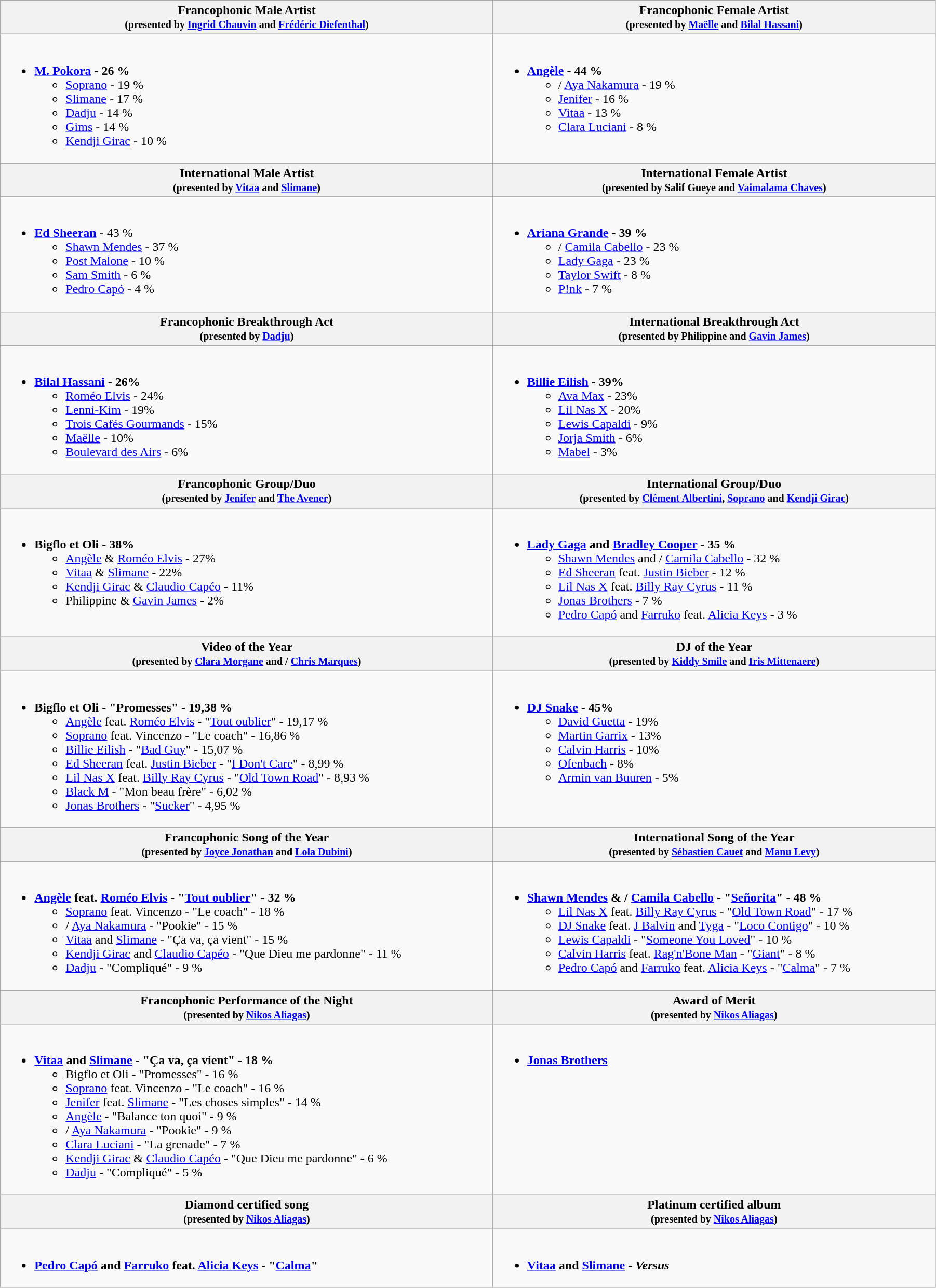<table class="wikitable" style="width:95%;" cellpadding="5">
<tr>
<th style="width=25%">Francophonic Male Artist<br><small>(presented by  <a href='#'>Ingrid Chauvin</a> and  <a href='#'>Frédéric Diefenthal</a>)</small></th>
<th style="width=25%">Francophonic Female Artist<br><small>(presented by  <a href='#'>Maëlle</a> and  <a href='#'>Bilal Hassani</a>)</small></th>
</tr>
<tr>
<td valign="top"><br><ul><li> <strong><a href='#'>M. Pokora</a> - 26 %</strong><ul><li> <a href='#'>Soprano</a> - 19 %</li><li> <a href='#'>Slimane</a> - 17 %</li><li> <a href='#'>Dadju</a> - 14 %</li><li> <a href='#'>Gims</a> - 14 %</li><li> <a href='#'>Kendji Girac</a> - 10 %</li></ul></li></ul></td>
<td valign="top"><br><ul><li> <strong><a href='#'>Angèle</a> - 44 %</strong><ul><li> /  <a href='#'>Aya Nakamura</a> - 19 %</li><li> <a href='#'>Jenifer</a> - 16 %</li><li> <a href='#'>Vitaa</a> - 13 %</li><li> <a href='#'>Clara Luciani</a> - 8 %</li></ul></li></ul></td>
</tr>
<tr>
<th style="width=25%">International Male Artist<br><small>(presented by  <a href='#'>Vitaa</a> and  <a href='#'>Slimane</a>)</small></th>
<th style="width=25%">International Female Artist<br><small>(presented by  Salif Gueye and  <a href='#'>Vaimalama Chaves</a>)</small></th>
</tr>
<tr>
<td valign="top"><br><ul><li> <strong><a href='#'>Ed Sheeran</a></strong> - 43 %<ul><li> <a href='#'>Shawn Mendes</a> - 37 %</li><li> <a href='#'>Post Malone</a> - 10 %</li><li> <a href='#'>Sam Smith</a> - 6 %</li><li> <a href='#'>Pedro Capó</a> - 4 %</li></ul></li></ul></td>
<td valign="top"><br><ul><li> <strong><a href='#'>Ariana Grande</a> - 39 %</strong><ul><li> /  <a href='#'>Camila Cabello</a> - 23 %</li><li> <a href='#'>Lady Gaga</a> - 23 %</li><li> <a href='#'>Taylor Swift</a> - 8 %</li><li> <a href='#'>P!nk</a> - 7 %</li></ul></li></ul></td>
</tr>
<tr>
<th style="width=25%">Francophonic Breakthrough Act<br><small>(presented by  <a href='#'>Dadju</a>)</small></th>
<th style="width=25%">International Breakthrough Act<br><small>(presented by  Philippine and  <a href='#'>Gavin James</a>)</small></th>
</tr>
<tr>
<td valign="top"><br><ul><li> <strong><a href='#'>Bilal Hassani</a> - 26%</strong><ul><li> <a href='#'>Roméo Elvis</a> - 24%</li><li> <a href='#'>Lenni-Kim</a> - 19%</li><li> <a href='#'>Trois Cafés Gourmands</a> - 15%</li><li> <a href='#'>Maëlle</a> - 10%</li><li> <a href='#'>Boulevard des Airs</a> - 6%</li></ul></li></ul></td>
<td valign="top"><br><ul><li><strong>  <a href='#'>Billie Eilish</a> - 39%</strong><ul><li> <a href='#'>Ava Max</a> - 23%</li><li> <a href='#'>Lil Nas X</a> - 20%</li><li> <a href='#'>Lewis Capaldi</a> - 9%</li><li> <a href='#'>Jorja Smith</a> - 6%</li><li> <a href='#'>Mabel</a> - 3%</li></ul></li></ul></td>
</tr>
<tr>
<th style="width=25%">Francophonic Group/Duo<br><small>(presented by  <a href='#'>Jenifer</a> and  <a href='#'>The Avener</a>)</small></th>
<th style="width=25%">International Group/Duo<br><small>(presented by  <a href='#'>Clément Albertini</a>,  <a href='#'>Soprano</a> and  <a href='#'>Kendji Girac</a>)</small></th>
</tr>
<tr>
<td valign="top"><br><ul><li> <strong>Bigflo et Oli - 38%</strong><ul><li> <a href='#'>Angèle</a> & <a href='#'>Roméo Elvis</a> - 27%</li><li> <a href='#'>Vitaa</a> & <a href='#'>Slimane</a> - 22%</li><li> <a href='#'>Kendji Girac</a> & <a href='#'>Claudio Capéo</a> - 11%</li><li> Philippine &  <a href='#'>Gavin James</a> - 2%</li></ul></li></ul></td>
<td valign="top"><br><ul><li> <strong><a href='#'>Lady Gaga</a> and <a href='#'>Bradley Cooper</a> - 35 %</strong><ul><li> <a href='#'>Shawn Mendes</a> and  /  <a href='#'>Camila Cabello</a> - 32 %</li><li> <a href='#'>Ed Sheeran</a> feat.  <a href='#'>Justin Bieber</a> - 12 %</li><li> <a href='#'>Lil Nas X</a> feat. <a href='#'>Billy Ray Cyrus</a> - 11 %</li><li> <a href='#'>Jonas Brothers</a> - 7 %</li><li> <a href='#'>Pedro Capó</a> and  <a href='#'>Farruko</a> feat.  <a href='#'>Alicia Keys</a> - 3 %</li></ul></li></ul></td>
</tr>
<tr>
<th style="width=25%">Video of the Year<br><small>(presented by  <a href='#'>Clara Morgane</a> and  /  <a href='#'>Chris Marques</a>)</small></th>
<th style="width=25%">DJ of the Year<br><small>(presented by  <a href='#'>Kiddy Smile</a> and  <a href='#'>Iris Mittenaere</a>)</small></th>
</tr>
<tr>
<td valign="top"><br><ul><li> <strong>Bigflo et Oli - "Promesses" - 19,38 %</strong><ul><li> <a href='#'>Angèle</a> feat. <a href='#'>Roméo Elvis</a> - "<a href='#'>Tout oublier</a>" - 19,17 %</li><li> <a href='#'>Soprano</a> feat. Vincenzo - "Le coach" - 16,86 %</li><li><a href='#'>Billie Eilish</a> - "<a href='#'>Bad Guy</a>" - 15,07 %</li><li> <a href='#'>Ed Sheeran</a> feat.  <a href='#'>Justin Bieber</a> - "<a href='#'>I Don't Care</a>" - 8,99 %</li><li> <a href='#'>Lil Nas X</a> feat. <a href='#'>Billy Ray Cyrus</a> - "<a href='#'>Old Town Road</a>" - 8,93 %</li><li> <a href='#'>Black M</a> - "Mon beau frère" - 6,02 %</li><li> <a href='#'>Jonas Brothers</a> - "<a href='#'>Sucker</a>" - 4,95 %</li></ul></li></ul></td>
<td valign="top"><br><ul><li> <strong><a href='#'>DJ Snake</a> - 45%</strong><ul><li> <a href='#'>David Guetta</a> - 19%</li><li> <a href='#'>Martin Garrix</a> - 13%</li><li> <a href='#'>Calvin Harris</a> - 10%</li><li> <a href='#'>Ofenbach</a> - 8%</li><li> <a href='#'>Armin van Buuren</a> - 5%</li></ul></li></ul></td>
</tr>
<tr>
<th style="width=25%">Francophonic Song of the Year<br><small>(presented by  <a href='#'>Joyce Jonathan</a> and  <a href='#'>Lola Dubini</a>)</small></th>
<th style="width=25%">International Song of the Year<br><small>(presented by  <a href='#'>Sébastien Cauet</a> and  <a href='#'>Manu Levy</a>)</small></th>
</tr>
<tr>
<td valign="top"><br><ul><li> <strong><a href='#'>Angèle</a> feat. <a href='#'>Roméo Elvis</a> - "<a href='#'>Tout oublier</a>" - 32 %</strong><ul><li> <a href='#'>Soprano</a> feat. Vincenzo - "Le coach" - 18 %</li><li> /  <a href='#'>Aya Nakamura</a> - "Pookie" - 15 %</li><li> <a href='#'>Vitaa</a> and <a href='#'>Slimane</a> - "Ça va, ça vient" - 15 %</li><li> <a href='#'>Kendji Girac</a> and <a href='#'>Claudio Capéo</a> - "Que Dieu me pardonne" - 11 %</li><li> <a href='#'>Dadju</a> - "Compliqué" - 9 %</li></ul></li></ul></td>
<td valign="top"><br><ul><li> <strong><a href='#'>Shawn Mendes</a> &  /  <a href='#'>Camila Cabello</a> - "<a href='#'>Señorita</a>" - 48 %</strong><ul><li> <a href='#'>Lil Nas X</a> feat. <a href='#'>Billy Ray Cyrus</a> - "<a href='#'>Old Town Road</a>" - 17 %</li><li> <a href='#'>DJ Snake</a> feat.  <a href='#'>J Balvin</a> and  <a href='#'>Tyga</a> - "<a href='#'>Loco Contigo</a>" - 10 %</li><li> <a href='#'>Lewis Capaldi</a> - "<a href='#'>Someone You Loved</a>" - 10 %</li><li> <a href='#'>Calvin Harris</a> feat.  <a href='#'>Rag'n'Bone Man</a> - "<a href='#'>Giant</a>" - 8 %</li><li> <a href='#'>Pedro Capó</a> and  <a href='#'>Farruko</a> feat.  <a href='#'>Alicia Keys</a> - "<a href='#'>Calma</a>" - 7 %</li></ul></li></ul></td>
</tr>
<tr>
<th style="width=25%">Francophonic Performance of the Night<br><small>(presented by  <a href='#'>Nikos Aliagas</a>)</small></th>
<th style="width=25%">Award of Merit<br><small>(presented by  <a href='#'>Nikos Aliagas</a>)</small></th>
</tr>
<tr>
<td valign="top"><br><ul><li> <strong><a href='#'>Vitaa</a> and <a href='#'>Slimane</a> - "Ça va, ça vient" - 18 %</strong><ul><li> Bigflo et Oli - "Promesses" - 16 %</li><li> <a href='#'>Soprano</a> feat. Vincenzo - "Le coach" - 16 %</li><li> <a href='#'>Jenifer</a> feat. <a href='#'>Slimane</a> - "Les choses simples" - 14 %</li><li> <a href='#'>Angèle</a> - "Balance ton quoi" - 9 %</li><li> /  <a href='#'>Aya Nakamura</a> - "Pookie" - 9 %</li><li> <a href='#'>Clara Luciani</a> - "La grenade" - 7 %</li><li> <a href='#'>Kendji Girac</a> & <a href='#'>Claudio Capéo</a> - "Que Dieu me pardonne" - 6 %</li><li> <a href='#'>Dadju</a> - "Compliqué" - 5 %</li></ul></li></ul></td>
<td valign="top"><br><ul><li> <strong><a href='#'>Jonas Brothers</a></strong></li></ul></td>
</tr>
<tr>
<th style="width=25%">Diamond certified song<br><small>(presented by  <a href='#'>Nikos Aliagas</a>)</small></th>
<th style="width=25%">Platinum certified album<br><small>(presented by  <a href='#'>Nikos Aliagas</a>)</small></th>
</tr>
<tr>
<td valign="top"><br><ul><li> <strong><a href='#'>Pedro Capó</a> and  <a href='#'>Farruko</a> feat.  <a href='#'>Alicia Keys</a> - "<a href='#'>Calma</a>"</strong></li></ul></td>
<td valign="top"><br><ul><li> <strong><a href='#'>Vitaa</a> and <a href='#'>Slimane</a> - <em>Versus<strong><em></li></ul></td>
</tr>
</table>
